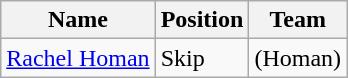<table class="wikitable">
<tr>
<th><strong>Name</strong></th>
<th><strong>Position</strong></th>
<th><strong>Team</strong></th>
</tr>
<tr>
<td><a href='#'>Rachel Homan</a> </td>
<td>Skip</td>
<td> (Homan)</td>
</tr>
</table>
